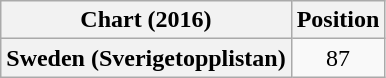<table class="wikitable plainrowheaders" style="text-align:center">
<tr>
<th scope="col">Chart (2016)</th>
<th scope="col">Position</th>
</tr>
<tr>
<th scope="row">Sweden (Sverigetopplistan)</th>
<td>87</td>
</tr>
</table>
